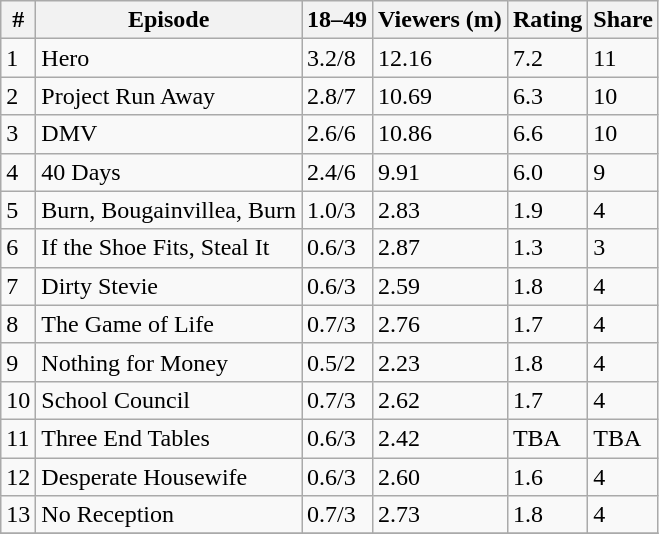<table class="wikitable sortable">
<tr>
<th>#</th>
<th>Episode</th>
<th>18–49</th>
<th>Viewers (m)</th>
<th>Rating</th>
<th>Share</th>
</tr>
<tr>
<td>1</td>
<td>Hero</td>
<td>3.2/8</td>
<td>12.16</td>
<td>7.2</td>
<td>11</td>
</tr>
<tr>
<td>2</td>
<td>Project Run Away</td>
<td>2.8/7</td>
<td>10.69</td>
<td>6.3</td>
<td>10</td>
</tr>
<tr>
<td>3</td>
<td>DMV</td>
<td>2.6/6</td>
<td>10.86</td>
<td>6.6</td>
<td>10</td>
</tr>
<tr>
<td>4</td>
<td>40 Days</td>
<td>2.4/6</td>
<td>9.91</td>
<td>6.0</td>
<td>9</td>
</tr>
<tr>
<td>5</td>
<td>Burn, Bougainvillea, Burn</td>
<td>1.0/3</td>
<td>2.83</td>
<td>1.9</td>
<td>4</td>
</tr>
<tr>
<td>6</td>
<td>If the Shoe Fits, Steal It</td>
<td>0.6/3</td>
<td>2.87</td>
<td>1.3</td>
<td>3</td>
</tr>
<tr>
<td>7</td>
<td>Dirty Stevie</td>
<td>0.6/3</td>
<td>2.59</td>
<td>1.8</td>
<td>4</td>
</tr>
<tr>
<td>8</td>
<td>The Game of Life</td>
<td>0.7/3</td>
<td>2.76</td>
<td>1.7</td>
<td>4</td>
</tr>
<tr>
<td>9</td>
<td>Nothing for Money</td>
<td>0.5/2</td>
<td>2.23</td>
<td>1.8</td>
<td>4</td>
</tr>
<tr>
<td>10</td>
<td>School Council</td>
<td>0.7/3</td>
<td>2.62</td>
<td>1.7</td>
<td>4</td>
</tr>
<tr>
<td>11</td>
<td>Three End Tables</td>
<td>0.6/3</td>
<td>2.42</td>
<td>TBA</td>
<td>TBA</td>
</tr>
<tr>
<td>12</td>
<td>Desperate Housewife</td>
<td>0.6/3</td>
<td>2.60</td>
<td>1.6</td>
<td>4</td>
</tr>
<tr>
<td>13</td>
<td>No Reception</td>
<td>0.7/3</td>
<td>2.73</td>
<td>1.8</td>
<td>4</td>
</tr>
<tr>
</tr>
</table>
